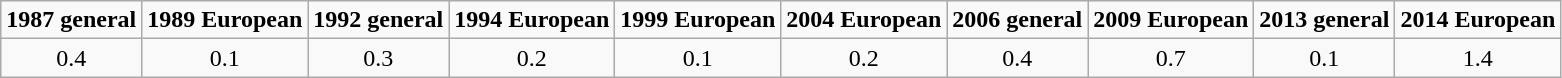<table class="wikitable" style="text-align:center">
<tr>
<td><strong>1987 general</strong></td>
<td><strong>1989 European</strong></td>
<td><strong>1992 general</strong></td>
<td><strong>1994 European</strong></td>
<td><strong>1999 European</strong></td>
<td><strong>2004 European</strong></td>
<td><strong>2006 general</strong></td>
<td><strong>2009 European</strong></td>
<td><strong>2013 general</strong></td>
<td><strong>2014 European</strong></td>
</tr>
<tr>
<td>0.4</td>
<td>0.1</td>
<td>0.3</td>
<td>0.2</td>
<td>0.1</td>
<td>0.2</td>
<td>0.4</td>
<td>0.7</td>
<td>0.1</td>
<td>1.4</td>
</tr>
</table>
